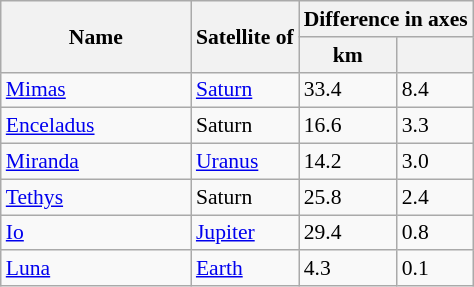<table class="wikitable" style="font-size: 0.9em;">
<tr>
<th rowspan="2" width=120>Name</th>
<th rowspan="2">Satellite of</th>
<th colspan="2">Difference in axes</th>
</tr>
<tr>
<th>km</th>
<th></th>
</tr>
<tr>
<td><a href='#'>Mimas</a></td>
<td><a href='#'>Saturn</a></td>
<td>33.4 </td>
<td>8.4 </td>
</tr>
<tr>
<td><a href='#'>Enceladus</a></td>
<td>Saturn</td>
<td>16.6</td>
<td>3.3</td>
</tr>
<tr>
<td><a href='#'>Miranda</a></td>
<td><a href='#'>Uranus</a></td>
<td>14.2</td>
<td>3.0</td>
</tr>
<tr>
<td><a href='#'>Tethys</a></td>
<td>Saturn</td>
<td>25.8</td>
<td>2.4</td>
</tr>
<tr>
<td><a href='#'>Io</a></td>
<td><a href='#'>Jupiter</a></td>
<td>29.4</td>
<td>0.8</td>
</tr>
<tr>
<td><a href='#'>Luna</a></td>
<td><a href='#'>Earth</a></td>
<td>4.3</td>
<td>0.1</td>
</tr>
</table>
